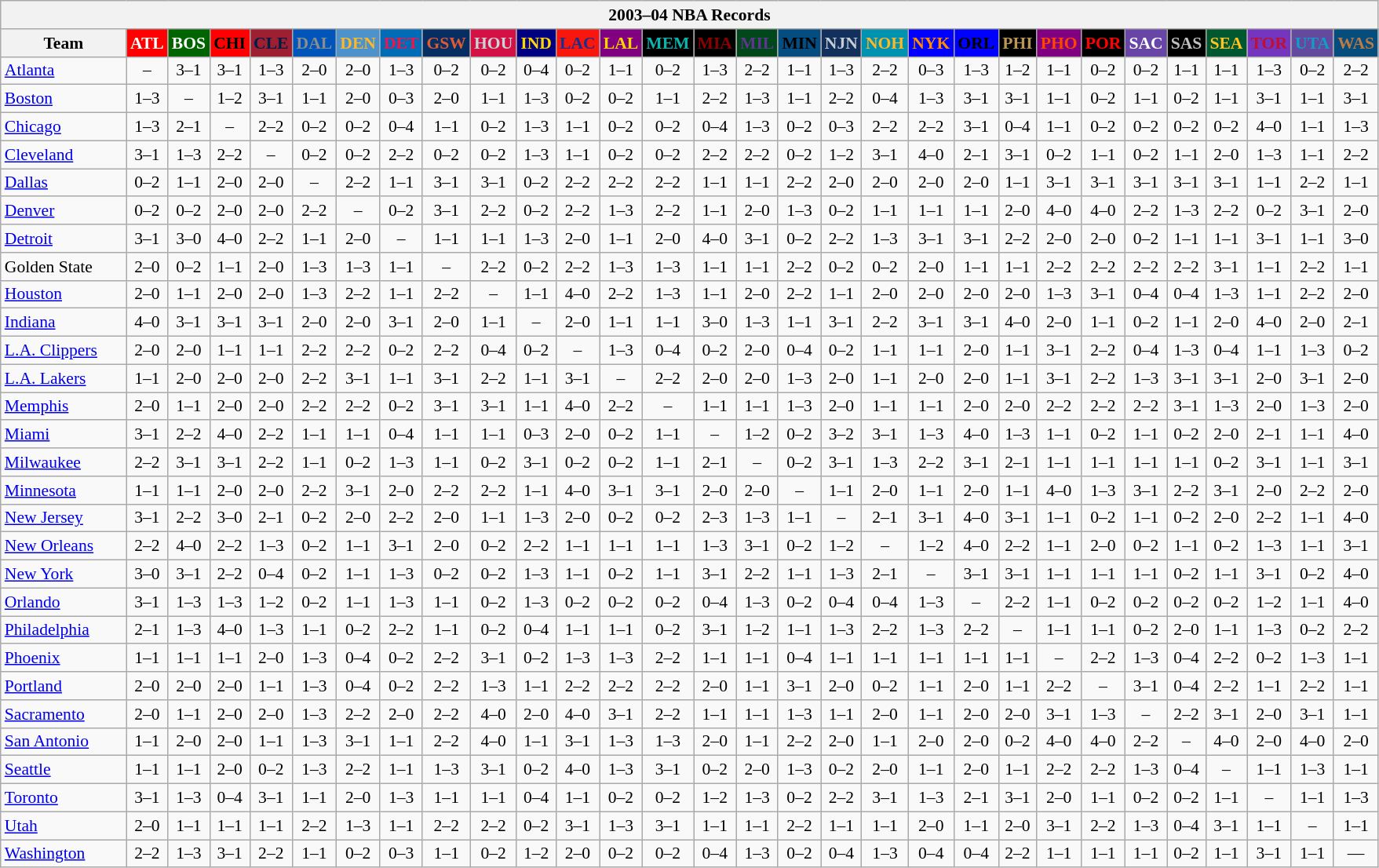<table class="wikitable" style="font-size:90%; text-align:center;">
<tr>
<th colspan=30>2003–04 NBA Records</th>
</tr>
<tr>
<th width=100>Team</th>
<th style="background:#FF0000;color:#FFFFFF;width=35">ATL</th>
<th style="background:#006400;color:#FFFFFF;width=35">BOS</th>
<th style="background:#FF0000;color:#000000;width=35">CHI</th>
<th style="background:#9F1F32;color:#001D43;width=35">CLE</th>
<th style="background:#0055BA;color:#898D8F;width=35">DAL</th>
<th style="background:#4C92CC;color:#FDB827;width=35">DEN</th>
<th style="background:#006BB7;color:#ED164B;width=35">DET</th>
<th style="background:#072E63;color:#DC5A34;width=35">GSW</th>
<th style="background:#D31145;color:#CBD4D8;width=35">HOU</th>
<th style="background:#000080;color:#FFD700;width=35">IND</th>
<th style="background:#F9160D;color:#1A2E8B;width=35">LAC</th>
<th style="background:#800080;color:#FFD700;width=35">LAL</th>
<th style="background:#000000;color:#0CB2AC;width=35">MEM</th>
<th style="background:#000000;color:#8B0000;width=35">MIA</th>
<th style="background:#00471B;color:#5C378A;width=35">MIL</th>
<th style="background:#044D80;color:#000000;width=35">MIN</th>
<th style="background:#12305B;color:#C4CED4;width=35">NJN</th>
<th style="background:#0093B1;color:#FDB827;width=35">NOH</th>
<th style="background:#0000FF;color:#FF8C00;width=35">NYK</th>
<th style="background:#0000FF;color:#000000;width=35">ORL</th>
<th style="background:#000000;color:#BB9754;width=35">PHI</th>
<th style="background:#800080;color:#FF4500;width=35">PHO</th>
<th style="background:#000000;color:#FF0000;width=35">POR</th>
<th style="background:#6846A8;color:#FFFFFF;width=35">SAC</th>
<th style="background:#000000;color:#C0C0C0;width=35">SAS</th>
<th style="background:#005831;color:#FFC322;width=35">SEA</th>
<th style="background:#7436BF;color:#BE0F34;width=35">TOR</th>
<th style="background:#644A9C;color:#149BC7;width=35">UTA</th>
<th style="background:#044D7D;color:#BC7A44;width=35">WAS</th>
</tr>
<tr>
<td style="text-align:left;"><a href='#'>Atlanta</a></td>
<td>–</td>
<td>3–1</td>
<td>3–1</td>
<td>1–3</td>
<td>2–0</td>
<td>2–0</td>
<td>1–3</td>
<td>0–2</td>
<td>0–2</td>
<td>0–4</td>
<td>0–2</td>
<td>1–1</td>
<td>0–2</td>
<td>1–3</td>
<td>2–2</td>
<td>1–1</td>
<td>1–3</td>
<td>2–2</td>
<td>0–3</td>
<td>1–3</td>
<td>1–2</td>
<td>1–1</td>
<td>0–2</td>
<td>0–2</td>
<td>1–1</td>
<td>1–1</td>
<td>1–3</td>
<td>0–2</td>
<td>2–2</td>
</tr>
<tr>
<td style="text-align:left;"><a href='#'>Boston</a></td>
<td>1–3</td>
<td>–</td>
<td>1–2</td>
<td>3–1</td>
<td>1–1</td>
<td>2–0</td>
<td>0–3</td>
<td>2–0</td>
<td>1–1</td>
<td>1–3</td>
<td>0–2</td>
<td>0–2</td>
<td>1–1</td>
<td>2–2</td>
<td>1–3</td>
<td>1–1</td>
<td>2–2</td>
<td>0–4</td>
<td>1–3</td>
<td>3–1</td>
<td>3–1</td>
<td>1–1</td>
<td>0–2</td>
<td>1–1</td>
<td>0–2</td>
<td>1–1</td>
<td>3–1</td>
<td>1–1</td>
<td>3–1</td>
</tr>
<tr>
<td style="text-align:left;"><a href='#'>Chicago</a></td>
<td>1–3</td>
<td>2–1</td>
<td>–</td>
<td>2–2</td>
<td>0–2</td>
<td>0–2</td>
<td>0–4</td>
<td>1–1</td>
<td>0–2</td>
<td>1–3</td>
<td>1–1</td>
<td>0–2</td>
<td>0–2</td>
<td>0–4</td>
<td>1–3</td>
<td>0–2</td>
<td>0–3</td>
<td>2–2</td>
<td>2–2</td>
<td>3–1</td>
<td>0–4</td>
<td>1–1</td>
<td>0–2</td>
<td>0–2</td>
<td>0–2</td>
<td>0–2</td>
<td>4–0</td>
<td>1–1</td>
<td>1–3</td>
</tr>
<tr>
<td style="text-align:left;"><a href='#'>Cleveland</a></td>
<td>3–1</td>
<td>1–3</td>
<td>2–2</td>
<td>–</td>
<td>0–2</td>
<td>0–2</td>
<td>2–2</td>
<td>0–2</td>
<td>0–2</td>
<td>1–3</td>
<td>1–1</td>
<td>0–2</td>
<td>0–2</td>
<td>2–2</td>
<td>2–2</td>
<td>0–2</td>
<td>1–2</td>
<td>3–1</td>
<td>4–0</td>
<td>2–1</td>
<td>3–1</td>
<td>0–2</td>
<td>1–1</td>
<td>0–2</td>
<td>1–1</td>
<td>2–0</td>
<td>1–3</td>
<td>1–1</td>
<td>2–2</td>
</tr>
<tr>
<td style="text-align:left;"><a href='#'>Dallas</a></td>
<td>0–2</td>
<td>1–1</td>
<td>2–0</td>
<td>2–0</td>
<td>–</td>
<td>2–2</td>
<td>1–1</td>
<td>3–1</td>
<td>3–1</td>
<td>0–2</td>
<td>2–2</td>
<td>2–2</td>
<td>2–2</td>
<td>1–1</td>
<td>1–1</td>
<td>2–2</td>
<td>2–0</td>
<td>2–0</td>
<td>2–0</td>
<td>2–0</td>
<td>1–1</td>
<td>3–1</td>
<td>3–1</td>
<td>3–1</td>
<td>3–1</td>
<td>3–1</td>
<td>1–1</td>
<td>2–2</td>
<td>1–1</td>
</tr>
<tr>
<td style="text-align:left;"><a href='#'>Denver</a></td>
<td>0–2</td>
<td>0–2</td>
<td>2–0</td>
<td>2–0</td>
<td>2–2</td>
<td>–</td>
<td>0–2</td>
<td>3–1</td>
<td>2–2</td>
<td>0–2</td>
<td>2–2</td>
<td>1–3</td>
<td>2–2</td>
<td>1–1</td>
<td>2–0</td>
<td>1–3</td>
<td>0–2</td>
<td>1–1</td>
<td>1–1</td>
<td>1–1</td>
<td>2–0</td>
<td>4–0</td>
<td>4–0</td>
<td>2–2</td>
<td>1–3</td>
<td>2–2</td>
<td>0–2</td>
<td>3–1</td>
<td>2–0</td>
</tr>
<tr>
<td style="text-align:left;"><a href='#'>Detroit</a></td>
<td>3–1</td>
<td>3–0</td>
<td>4–0</td>
<td>2–2</td>
<td>1–1</td>
<td>2–0</td>
<td>–</td>
<td>1–1</td>
<td>1–1</td>
<td>1–3</td>
<td>2–0</td>
<td>1–1</td>
<td>2–0</td>
<td>4–0</td>
<td>3–1</td>
<td>0–2</td>
<td>2–2</td>
<td>1–3</td>
<td>3–1</td>
<td>3–1</td>
<td>2–2</td>
<td>2–0</td>
<td>2–0</td>
<td>0–2</td>
<td>1–1</td>
<td>1–1</td>
<td>3–1</td>
<td>1–1</td>
<td>3–0</td>
</tr>
<tr>
<td style="text-align:left;">Golden State</td>
<td>2–0</td>
<td>0–2</td>
<td>1–1</td>
<td>2–0</td>
<td>1–3</td>
<td>1–3</td>
<td>1–1</td>
<td>–</td>
<td>2–2</td>
<td>0–2</td>
<td>2–2</td>
<td>1–3</td>
<td>1–3</td>
<td>1–1</td>
<td>1–1</td>
<td>2–2</td>
<td>0–2</td>
<td>0–2</td>
<td>2–0</td>
<td>1–1</td>
<td>1–1</td>
<td>2–2</td>
<td>2–2</td>
<td>2–2</td>
<td>2–2</td>
<td>3–1</td>
<td>1–1</td>
<td>2–2</td>
<td>1–1</td>
</tr>
<tr>
<td style="text-align:left;"><a href='#'>Houston</a></td>
<td>2–0</td>
<td>1–1</td>
<td>2–0</td>
<td>2–0</td>
<td>1–3</td>
<td>2–2</td>
<td>1–1</td>
<td>2–2</td>
<td>–</td>
<td>1–1</td>
<td>4–0</td>
<td>2–2</td>
<td>1–3</td>
<td>1–1</td>
<td>2–0</td>
<td>2–2</td>
<td>1–1</td>
<td>2–0</td>
<td>2–0</td>
<td>2–0</td>
<td>2–0</td>
<td>1–3</td>
<td>3–1</td>
<td>0–4</td>
<td>0–4</td>
<td>1–3</td>
<td>1–1</td>
<td>2–2</td>
<td>2–0</td>
</tr>
<tr>
<td style="text-align:left;"><a href='#'>Indiana</a></td>
<td>4–0</td>
<td>3–1</td>
<td>3–1</td>
<td>3–1</td>
<td>2–0</td>
<td>2–0</td>
<td>3–1</td>
<td>2–0</td>
<td>1–1</td>
<td>–</td>
<td>2–0</td>
<td>1–1</td>
<td>1–1</td>
<td>3–0</td>
<td>1–3</td>
<td>1–1</td>
<td>3–1</td>
<td>2–2</td>
<td>3–1</td>
<td>3–1</td>
<td>4–0</td>
<td>2–0</td>
<td>1–1</td>
<td>0–2</td>
<td>1–1</td>
<td>2–0</td>
<td>4–0</td>
<td>2–0</td>
<td>2–1</td>
</tr>
<tr>
<td style="text-align:left;"><a href='#'>L.A. Clippers</a></td>
<td>2–0</td>
<td>2–0</td>
<td>1–1</td>
<td>1–1</td>
<td>2–2</td>
<td>2–2</td>
<td>0–2</td>
<td>2–2</td>
<td>0–4</td>
<td>0–2</td>
<td>–</td>
<td>1–3</td>
<td>0–4</td>
<td>0–2</td>
<td>2–0</td>
<td>0–4</td>
<td>0–2</td>
<td>1–1</td>
<td>1–1</td>
<td>2–0</td>
<td>1–1</td>
<td>3–1</td>
<td>2–2</td>
<td>0–4</td>
<td>1–3</td>
<td>0–4</td>
<td>1–1</td>
<td>1–3</td>
<td>0–2</td>
</tr>
<tr>
<td style="text-align:left;"><a href='#'>L.A. Lakers</a></td>
<td>1–1</td>
<td>2–0</td>
<td>2–0</td>
<td>2–0</td>
<td>2–2</td>
<td>3–1</td>
<td>1–1</td>
<td>3–1</td>
<td>2–2</td>
<td>1–1</td>
<td>3–1</td>
<td>–</td>
<td>2–2</td>
<td>2–0</td>
<td>2–0</td>
<td>1–3</td>
<td>2–0</td>
<td>1–1</td>
<td>2–0</td>
<td>2–0</td>
<td>1–1</td>
<td>3–1</td>
<td>2–2</td>
<td>1–3</td>
<td>3–1</td>
<td>3–1</td>
<td>2–0</td>
<td>3–1</td>
<td>2–0</td>
</tr>
<tr>
<td style="text-align:left;"><a href='#'>Memphis</a></td>
<td>2–0</td>
<td>1–1</td>
<td>2–0</td>
<td>2–0</td>
<td>2–2</td>
<td>2–2</td>
<td>0–2</td>
<td>3–1</td>
<td>3–1</td>
<td>1–1</td>
<td>4–0</td>
<td>2–2</td>
<td>–</td>
<td>1–1</td>
<td>1–1</td>
<td>1–3</td>
<td>2–0</td>
<td>1–1</td>
<td>1–1</td>
<td>2–0</td>
<td>2–0</td>
<td>2–2</td>
<td>2–2</td>
<td>2–2</td>
<td>3–1</td>
<td>1–3</td>
<td>2–0</td>
<td>1–3</td>
<td>2–0</td>
</tr>
<tr>
<td style="text-align:left;"><a href='#'>Miami</a></td>
<td>3–1</td>
<td>2–2</td>
<td>4–0</td>
<td>2–2</td>
<td>1–1</td>
<td>1–1</td>
<td>0–4</td>
<td>1–1</td>
<td>1–1</td>
<td>0–3</td>
<td>2–0</td>
<td>0–2</td>
<td>1–1</td>
<td>–</td>
<td>1–2</td>
<td>0–2</td>
<td>3–2</td>
<td>3–1</td>
<td>1–3</td>
<td>4–0</td>
<td>1–3</td>
<td>1–1</td>
<td>0–2</td>
<td>1–1</td>
<td>0–2</td>
<td>2–0</td>
<td>2–1</td>
<td>1–1</td>
<td>4–0</td>
</tr>
<tr>
<td style="text-align:left;"><a href='#'>Milwaukee</a></td>
<td>2–2</td>
<td>3–1</td>
<td>3–1</td>
<td>2–2</td>
<td>1–1</td>
<td>0–2</td>
<td>1–3</td>
<td>1–1</td>
<td>0–2</td>
<td>3–1</td>
<td>0–2</td>
<td>0–2</td>
<td>1–1</td>
<td>2–1</td>
<td>–</td>
<td>0–2</td>
<td>3–1</td>
<td>1–3</td>
<td>2–2</td>
<td>3–1</td>
<td>2–1</td>
<td>1–1</td>
<td>1–1</td>
<td>1–1</td>
<td>1–1</td>
<td>0–2</td>
<td>3–1</td>
<td>1–1</td>
<td>3–1</td>
</tr>
<tr>
<td style="text-align:left;"><a href='#'>Minnesota</a></td>
<td>1–1</td>
<td>1–1</td>
<td>2–0</td>
<td>2–0</td>
<td>2–2</td>
<td>3–1</td>
<td>2–0</td>
<td>2–2</td>
<td>2–2</td>
<td>1–1</td>
<td>4–0</td>
<td>3–1</td>
<td>3–1</td>
<td>2–0</td>
<td>2–0</td>
<td>–</td>
<td>1–1</td>
<td>2–0</td>
<td>1–1</td>
<td>2–0</td>
<td>1–1</td>
<td>4–0</td>
<td>1–3</td>
<td>3–1</td>
<td>2–2</td>
<td>3–1</td>
<td>2–0</td>
<td>2–2</td>
<td>2–0</td>
</tr>
<tr>
<td style="text-align:left;"><a href='#'>New Jersey</a></td>
<td>3–1</td>
<td>2–2</td>
<td>3–0</td>
<td>2–1</td>
<td>0–2</td>
<td>2–0</td>
<td>2–2</td>
<td>2–0</td>
<td>1–1</td>
<td>1–3</td>
<td>2–0</td>
<td>0–2</td>
<td>0–2</td>
<td>2–3</td>
<td>1–3</td>
<td>1–1</td>
<td>–</td>
<td>2–1</td>
<td>3–1</td>
<td>4–0</td>
<td>3–1</td>
<td>1–1</td>
<td>0–2</td>
<td>1–1</td>
<td>0–2</td>
<td>2–0</td>
<td>2–2</td>
<td>1–1</td>
<td>4–0</td>
</tr>
<tr>
<td style="text-align:left;"><a href='#'>New Orleans</a></td>
<td>2–2</td>
<td>4–0</td>
<td>2–2</td>
<td>1–3</td>
<td>0–2</td>
<td>1–1</td>
<td>3–1</td>
<td>2–0</td>
<td>0–2</td>
<td>2–2</td>
<td>1–1</td>
<td>1–1</td>
<td>1–1</td>
<td>1–3</td>
<td>3–1</td>
<td>0–2</td>
<td>1–2</td>
<td>–</td>
<td>1–2</td>
<td>4–0</td>
<td>2–2</td>
<td>1–1</td>
<td>2–0</td>
<td>0–2</td>
<td>1–1</td>
<td>0–2</td>
<td>1–3</td>
<td>1–1</td>
<td>3–1</td>
</tr>
<tr>
<td style="text-align:left;"><a href='#'>New York</a></td>
<td>3–0</td>
<td>3–1</td>
<td>2–2</td>
<td>0–4</td>
<td>0–2</td>
<td>1–1</td>
<td>1–3</td>
<td>0–2</td>
<td>0–2</td>
<td>1–3</td>
<td>1–1</td>
<td>0–2</td>
<td>1–1</td>
<td>3–1</td>
<td>2–2</td>
<td>1–1</td>
<td>1–3</td>
<td>2–1</td>
<td>–</td>
<td>3–1</td>
<td>3–1</td>
<td>1–1</td>
<td>1–1</td>
<td>1–1</td>
<td>0–2</td>
<td>1–1</td>
<td>3–1</td>
<td>0–2</td>
<td>4–0</td>
</tr>
<tr>
<td style="text-align:left;"><a href='#'>Orlando</a></td>
<td>3–1</td>
<td>1–3</td>
<td>1–3</td>
<td>1–2</td>
<td>0–2</td>
<td>1–1</td>
<td>1–3</td>
<td>1–1</td>
<td>0–2</td>
<td>1–3</td>
<td>0–2</td>
<td>0–2</td>
<td>0–2</td>
<td>0–4</td>
<td>1–3</td>
<td>0–2</td>
<td>0–4</td>
<td>0–4</td>
<td>1–3</td>
<td>–</td>
<td>2–2</td>
<td>1–1</td>
<td>0–2</td>
<td>0–2</td>
<td>0–2</td>
<td>0–2</td>
<td>1–2</td>
<td>1–1</td>
<td>4–0</td>
</tr>
<tr>
<td style="text-align:left;"><a href='#'>Philadelphia</a></td>
<td>2–1</td>
<td>1–3</td>
<td>4–0</td>
<td>1–3</td>
<td>1–1</td>
<td>0–2</td>
<td>2–2</td>
<td>1–1</td>
<td>0–2</td>
<td>0–4</td>
<td>1–1</td>
<td>1–1</td>
<td>0–2</td>
<td>3–1</td>
<td>1–2</td>
<td>1–1</td>
<td>1–3</td>
<td>2–2</td>
<td>1–3</td>
<td>2–2</td>
<td>–</td>
<td>1–1</td>
<td>1–1</td>
<td>0–2</td>
<td>2–0</td>
<td>1–1</td>
<td>1–3</td>
<td>0–2</td>
<td>2–2</td>
</tr>
<tr>
<td style="text-align:left;"><a href='#'>Phoenix</a></td>
<td>1–1</td>
<td>1–1</td>
<td>1–1</td>
<td>2–0</td>
<td>1–3</td>
<td>0–4</td>
<td>0–2</td>
<td>2–2</td>
<td>3–1</td>
<td>0–2</td>
<td>1–3</td>
<td>1–3</td>
<td>2–2</td>
<td>1–1</td>
<td>1–1</td>
<td>0–4</td>
<td>1–1</td>
<td>1–1</td>
<td>1–1</td>
<td>1–1</td>
<td>1–1</td>
<td>–</td>
<td>2–2</td>
<td>1–3</td>
<td>0–4</td>
<td>2–2</td>
<td>0–2</td>
<td>1–3</td>
<td>1–1</td>
</tr>
<tr>
<td style="text-align:left;"><a href='#'>Portland</a></td>
<td>2–0</td>
<td>2–0</td>
<td>2–0</td>
<td>1–1</td>
<td>1–3</td>
<td>0–4</td>
<td>0–2</td>
<td>2–2</td>
<td>1–3</td>
<td>1–1</td>
<td>2–2</td>
<td>2–2</td>
<td>2–2</td>
<td>2–0</td>
<td>1–1</td>
<td>3–1</td>
<td>2–0</td>
<td>0–2</td>
<td>1–1</td>
<td>2–0</td>
<td>1–1</td>
<td>2–2</td>
<td>–</td>
<td>3–1</td>
<td>0–4</td>
<td>2–2</td>
<td>1–1</td>
<td>2–2</td>
<td>1–1</td>
</tr>
<tr>
<td style="text-align:left;"><a href='#'>Sacramento</a></td>
<td>2–0</td>
<td>1–1</td>
<td>2–0</td>
<td>2–0</td>
<td>1–3</td>
<td>2–2</td>
<td>2–0</td>
<td>2–2</td>
<td>4–0</td>
<td>2–0</td>
<td>4–0</td>
<td>3–1</td>
<td>2–2</td>
<td>1–1</td>
<td>1–1</td>
<td>1–3</td>
<td>1–1</td>
<td>2–0</td>
<td>1–1</td>
<td>2–0</td>
<td>2–0</td>
<td>3–1</td>
<td>1–3</td>
<td>–</td>
<td>2–2</td>
<td>3–1</td>
<td>2–0</td>
<td>3–1</td>
<td>1–1</td>
</tr>
<tr>
<td style="text-align:left;"><a href='#'>San Antonio</a></td>
<td>1–1</td>
<td>2–0</td>
<td>2–0</td>
<td>1–1</td>
<td>1–3</td>
<td>3–1</td>
<td>1–1</td>
<td>2–2</td>
<td>4–0</td>
<td>1–1</td>
<td>3–1</td>
<td>1–3</td>
<td>1–3</td>
<td>2–0</td>
<td>1–1</td>
<td>2–2</td>
<td>2–0</td>
<td>1–1</td>
<td>2–0</td>
<td>2–0</td>
<td>0–2</td>
<td>4–0</td>
<td>4–0</td>
<td>2–2</td>
<td>–</td>
<td>4–0</td>
<td>2–0</td>
<td>4–0</td>
<td>2–0</td>
</tr>
<tr>
<td style="text-align:left;"><a href='#'>Seattle</a></td>
<td>1–1</td>
<td>1–1</td>
<td>2–0</td>
<td>0–2</td>
<td>1–3</td>
<td>2–2</td>
<td>1–1</td>
<td>1–3</td>
<td>3–1</td>
<td>0–2</td>
<td>4–0</td>
<td>1–3</td>
<td>3–1</td>
<td>0–2</td>
<td>2–0</td>
<td>1–3</td>
<td>0–2</td>
<td>2–0</td>
<td>1–1</td>
<td>2–0</td>
<td>1–1</td>
<td>2–2</td>
<td>2–2</td>
<td>1–3</td>
<td>0–4</td>
<td>–</td>
<td>1–1</td>
<td>1–3</td>
<td>1–1</td>
</tr>
<tr>
<td style="text-align:left;"><a href='#'>Toronto</a></td>
<td>3–1</td>
<td>1–3</td>
<td>0–4</td>
<td>3–1</td>
<td>1–1</td>
<td>2–0</td>
<td>1–3</td>
<td>1–1</td>
<td>1–1</td>
<td>0–4</td>
<td>1–1</td>
<td>0–2</td>
<td>0–2</td>
<td>1–2</td>
<td>1–3</td>
<td>0–2</td>
<td>2–2</td>
<td>3–1</td>
<td>1–3</td>
<td>2–1</td>
<td>3–1</td>
<td>2–0</td>
<td>1–1</td>
<td>0–2</td>
<td>0–2</td>
<td>1–1</td>
<td>–</td>
<td>1–1</td>
<td>1–3</td>
</tr>
<tr>
<td style="text-align:left;"><a href='#'>Utah</a></td>
<td>2–0</td>
<td>1–1</td>
<td>1–1</td>
<td>1–1</td>
<td>2–2</td>
<td>1–3</td>
<td>1–1</td>
<td>2–2</td>
<td>2–2</td>
<td>0–2</td>
<td>3–1</td>
<td>1–3</td>
<td>3–1</td>
<td>1–1</td>
<td>1–1</td>
<td>2–2</td>
<td>1–1</td>
<td>1–1</td>
<td>2–0</td>
<td>1–1</td>
<td>2–0</td>
<td>3–1</td>
<td>2–2</td>
<td>1–3</td>
<td>0–4</td>
<td>3–1</td>
<td>1–1</td>
<td>–</td>
<td>1–1</td>
</tr>
<tr>
<td style="text-align:left;"><a href='#'>Washington</a></td>
<td>2–2</td>
<td>1–3</td>
<td>3–1</td>
<td>2–2</td>
<td>1–1</td>
<td>0–2</td>
<td>0–3</td>
<td>1–1</td>
<td>0–2</td>
<td>1–2</td>
<td>2–0</td>
<td>0–2</td>
<td>0–2</td>
<td>0–4</td>
<td>1–3</td>
<td>0–2</td>
<td>0–4</td>
<td>1–3</td>
<td>0–4</td>
<td>0–4</td>
<td>2–2</td>
<td>1–1</td>
<td>1–1</td>
<td>1–1</td>
<td>0–2</td>
<td>1–1</td>
<td>3–1</td>
<td>1–1</td>
<td>—</td>
</tr>
</table>
